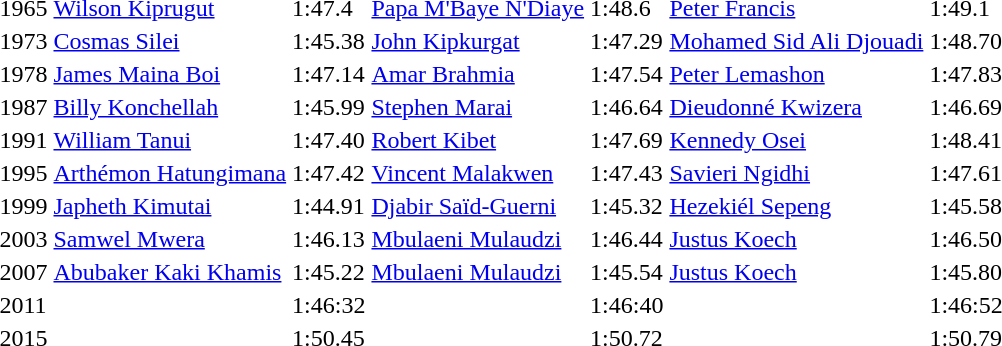<table>
<tr>
<td>1965</td>
<td><a href='#'>Wilson Kiprugut</a><br> </td>
<td>1:47.4</td>
<td><a href='#'>Papa M'Baye N'Diaye</a><br> </td>
<td>1:48.6</td>
<td><a href='#'>Peter Francis</a><br> </td>
<td>1:49.1</td>
</tr>
<tr>
<td>1973</td>
<td><a href='#'>Cosmas Silei</a><br> </td>
<td>1:45.38</td>
<td><a href='#'>John Kipkurgat</a><br> </td>
<td>1:47.29</td>
<td><a href='#'>Mohamed Sid Ali Djouadi</a><br> </td>
<td>1:48.70</td>
</tr>
<tr>
<td>1978</td>
<td><a href='#'>James Maina Boi</a><br> </td>
<td>1:47.14</td>
<td><a href='#'>Amar Brahmia</a><br> </td>
<td>1:47.54</td>
<td><a href='#'>Peter Lemashon</a><br> </td>
<td>1:47.83</td>
</tr>
<tr>
<td>1987</td>
<td><a href='#'>Billy Konchellah</a><br> </td>
<td>1:45.99</td>
<td><a href='#'>Stephen Marai</a><br> </td>
<td>1:46.64</td>
<td><a href='#'>Dieudonné Kwizera</a><br> </td>
<td>1:46.69</td>
</tr>
<tr>
<td>1991</td>
<td><a href='#'>William Tanui</a><br> </td>
<td>1:47.40</td>
<td><a href='#'>Robert Kibet</a><br> </td>
<td>1:47.69</td>
<td><a href='#'>Kennedy Osei</a><br> </td>
<td>1:48.41</td>
</tr>
<tr>
<td>1995</td>
<td><a href='#'>Arthémon Hatungimana</a><br> </td>
<td>1:47.42</td>
<td><a href='#'>Vincent Malakwen</a><br> </td>
<td>1:47.43</td>
<td><a href='#'>Savieri Ngidhi</a><br> </td>
<td>1:47.61</td>
</tr>
<tr>
<td>1999</td>
<td><a href='#'>Japheth Kimutai</a><br> </td>
<td>1:44.91</td>
<td><a href='#'>Djabir Saïd-Guerni</a><br> </td>
<td>1:45.32</td>
<td><a href='#'>Hezekiél Sepeng</a><br> </td>
<td>1:45.58</td>
</tr>
<tr>
<td>2003<br></td>
<td><a href='#'>Samwel Mwera</a> <br> </td>
<td>1:46.13</td>
<td><a href='#'>Mbulaeni Mulaudzi</a> <br> </td>
<td>1:46.44</td>
<td><a href='#'>Justus Koech</a> <br> </td>
<td>1:46.50</td>
</tr>
<tr>
<td>2007<br></td>
<td><a href='#'>Abubaker Kaki Khamis</a> <br> </td>
<td>1:45.22</td>
<td><a href='#'>Mbulaeni Mulaudzi</a> <br> </td>
<td>1:45.54</td>
<td><a href='#'>Justus Koech</a> <br> </td>
<td>1:45.80</td>
</tr>
<tr>
<td>2011<br></td>
<td></td>
<td>1:46:32</td>
<td></td>
<td>1:46:40</td>
<td></td>
<td>1:46:52</td>
</tr>
<tr>
<td>2015</td>
<td></td>
<td>1:50.45</td>
<td></td>
<td>1:50.72</td>
<td></td>
<td>1:50.79</td>
</tr>
</table>
